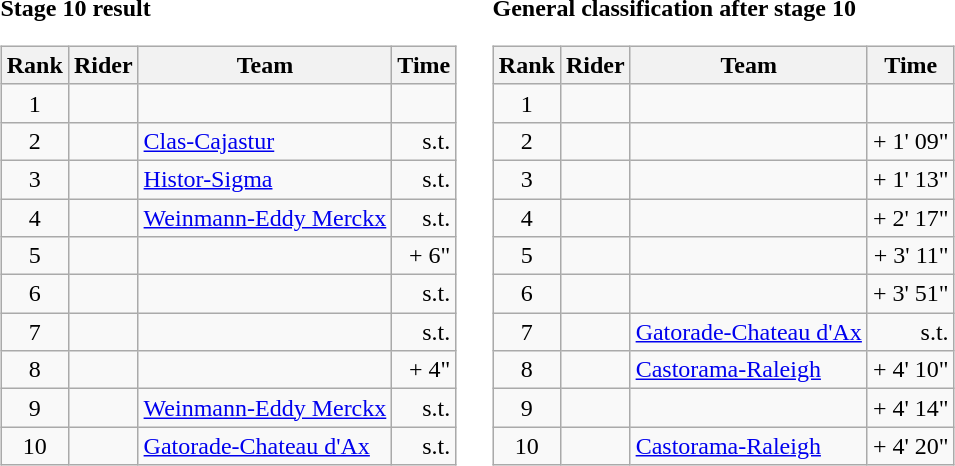<table>
<tr>
<td><strong>Stage 10 result</strong><br><table class="wikitable">
<tr>
<th scope="col">Rank</th>
<th scope="col">Rider</th>
<th scope="col">Team</th>
<th scope="col">Time</th>
</tr>
<tr>
<td style="text-align:center;">1</td>
<td></td>
<td></td>
<td style="text-align:right;"></td>
</tr>
<tr>
<td style="text-align:center;">2</td>
<td></td>
<td><a href='#'>Clas-Cajastur</a></td>
<td style="text-align:right;">s.t.</td>
</tr>
<tr>
<td style="text-align:center;">3</td>
<td></td>
<td><a href='#'>Histor-Sigma</a></td>
<td style="text-align:right;">s.t.</td>
</tr>
<tr>
<td style="text-align:center;">4</td>
<td></td>
<td><a href='#'>Weinmann-Eddy Merckx</a></td>
<td style="text-align:right;">s.t.</td>
</tr>
<tr>
<td style="text-align:center;">5</td>
<td></td>
<td></td>
<td style="text-align:right;">+ 6"</td>
</tr>
<tr>
<td style="text-align:center;">6</td>
<td></td>
<td></td>
<td style="text-align:right;">s.t.</td>
</tr>
<tr>
<td style="text-align:center;">7</td>
<td></td>
<td></td>
<td style="text-align:right;">s.t.</td>
</tr>
<tr>
<td style="text-align:center;">8</td>
<td></td>
<td></td>
<td style="text-align:right;">+ 4"</td>
</tr>
<tr>
<td style="text-align:center;">9</td>
<td></td>
<td><a href='#'>Weinmann-Eddy Merckx</a></td>
<td style="text-align:right;">s.t.</td>
</tr>
<tr>
<td style="text-align:center;">10</td>
<td></td>
<td><a href='#'>Gatorade-Chateau d'Ax</a></td>
<td style="text-align:right;">s.t.</td>
</tr>
</table>
</td>
<td></td>
<td><strong>General classification after stage 10</strong><br><table class="wikitable">
<tr>
<th scope="col">Rank</th>
<th scope="col">Rider</th>
<th scope="col">Team</th>
<th scope="col">Time</th>
</tr>
<tr>
<td style="text-align:center;">1</td>
<td> </td>
<td></td>
<td style="text-align:right;"></td>
</tr>
<tr>
<td style="text-align:center;">2</td>
<td></td>
<td></td>
<td style="text-align:right;">+ 1' 09"</td>
</tr>
<tr>
<td style="text-align:center;">3</td>
<td></td>
<td></td>
<td style="text-align:right;">+ 1' 13"</td>
</tr>
<tr>
<td style="text-align:center;">4</td>
<td></td>
<td></td>
<td style="text-align:right;">+ 2' 17"</td>
</tr>
<tr>
<td style="text-align:center;">5</td>
<td></td>
<td></td>
<td style="text-align:right;">+ 3' 11"</td>
</tr>
<tr>
<td style="text-align:center;">6</td>
<td></td>
<td></td>
<td style="text-align:right;">+ 3' 51"</td>
</tr>
<tr>
<td style="text-align:center;">7</td>
<td></td>
<td><a href='#'>Gatorade-Chateau d'Ax</a></td>
<td style="text-align:right;">s.t.</td>
</tr>
<tr>
<td style="text-align:center;">8</td>
<td></td>
<td><a href='#'>Castorama-Raleigh</a></td>
<td style="text-align:right;">+ 4' 10"</td>
</tr>
<tr>
<td style="text-align:center;">9</td>
<td></td>
<td></td>
<td style="text-align:right;">+ 4' 14"</td>
</tr>
<tr>
<td style="text-align:center;">10</td>
<td></td>
<td><a href='#'>Castorama-Raleigh</a></td>
<td style="text-align:right;">+ 4' 20"</td>
</tr>
</table>
</td>
</tr>
</table>
